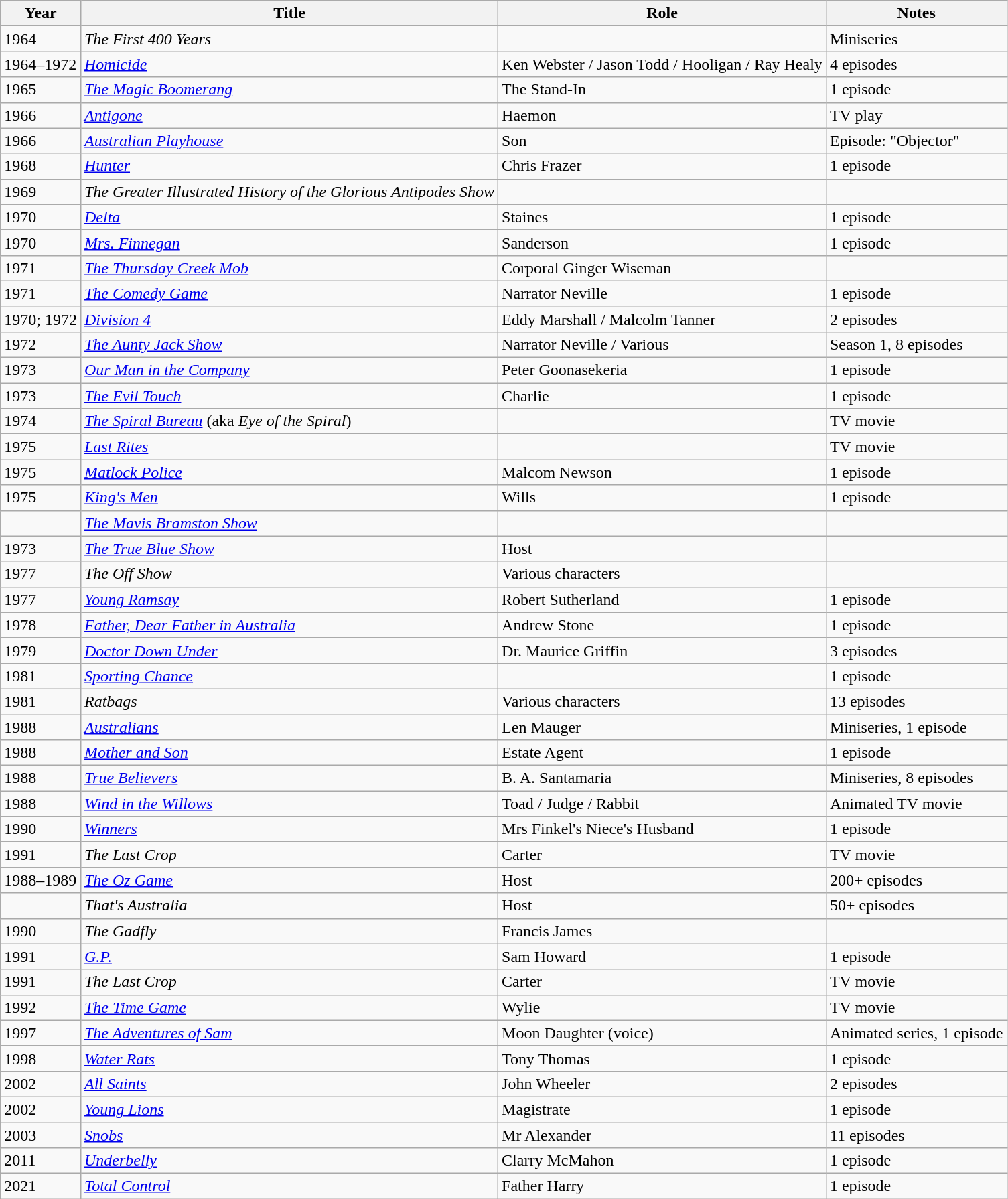<table class=wikitable>
<tr>
<th>Year</th>
<th>Title</th>
<th>Role</th>
<th>Notes</th>
</tr>
<tr>
<td>1964</td>
<td><em>The First 400 Years</em></td>
<td></td>
<td>Miniseries</td>
</tr>
<tr>
<td>1964–1972</td>
<td><em><a href='#'>Homicide</a></em></td>
<td>Ken Webster / Jason Todd / Hooligan / Ray Healy</td>
<td>4 episodes</td>
</tr>
<tr>
<td>1965</td>
<td><em><a href='#'>The Magic Boomerang</a></em></td>
<td>The Stand-In</td>
<td>1 episode</td>
</tr>
<tr>
<td>1966</td>
<td><em><a href='#'>Antigone</a></em></td>
<td>Haemon</td>
<td>TV play</td>
</tr>
<tr>
<td>1966</td>
<td><em><a href='#'>Australian Playhouse</a></em></td>
<td>Son</td>
<td>Episode: "Objector"</td>
</tr>
<tr>
<td>1968</td>
<td><em><a href='#'>Hunter</a></em></td>
<td>Chris Frazer</td>
<td>1 episode</td>
</tr>
<tr>
<td>1969</td>
<td><em>The Greater Illustrated History of the Glorious Antipodes Show</em></td>
<td></td>
<td></td>
</tr>
<tr>
<td>1970</td>
<td><em><a href='#'>Delta</a></em></td>
<td>Staines</td>
<td>1 episode</td>
</tr>
<tr>
<td>1970</td>
<td><em><a href='#'>Mrs. Finnegan</a></em></td>
<td>Sanderson</td>
<td>1 episode</td>
</tr>
<tr>
<td>1971</td>
<td><em><a href='#'>The Thursday Creek Mob</a></em></td>
<td>Corporal Ginger Wiseman</td>
<td></td>
</tr>
<tr>
<td>1971</td>
<td><em><a href='#'>The Comedy Game</a></em></td>
<td>Narrator Neville</td>
<td>1 episode</td>
</tr>
<tr>
<td>1970; 1972</td>
<td><em><a href='#'>Division 4</a></em></td>
<td>Eddy Marshall / Malcolm Tanner</td>
<td>2 episodes</td>
</tr>
<tr>
<td>1972</td>
<td><em><a href='#'>The Aunty Jack Show</a></em></td>
<td>Narrator Neville / Various</td>
<td>Season 1, 8 episodes</td>
</tr>
<tr>
<td>1973</td>
<td><em><a href='#'>Our Man in the Company</a></em></td>
<td>Peter Goonasekeria</td>
<td>1 episode</td>
</tr>
<tr>
<td>1973</td>
<td><em><a href='#'>The Evil Touch</a></em></td>
<td>Charlie</td>
<td>1 episode</td>
</tr>
<tr>
<td>1974</td>
<td><em><a href='#'>The Spiral Bureau</a></em> (aka <em>Eye of the Spiral</em>)</td>
<td></td>
<td>TV movie</td>
</tr>
<tr>
<td>1975</td>
<td><em><a href='#'>Last Rites</a></em></td>
<td></td>
<td>TV movie</td>
</tr>
<tr>
<td>1975</td>
<td><em><a href='#'>Matlock Police</a></em></td>
<td>Malcom Newson</td>
<td>1 episode</td>
</tr>
<tr>
<td>1975</td>
<td><em><a href='#'>King's Men</a></em></td>
<td>Wills</td>
<td>1 episode</td>
</tr>
<tr>
<td></td>
<td><em><a href='#'>The Mavis Bramston Show</a></em></td>
<td></td>
<td></td>
</tr>
<tr>
<td>1973</td>
<td><em><a href='#'>The True Blue Show</a></em></td>
<td>Host</td>
<td></td>
</tr>
<tr>
<td>1977</td>
<td><em>The Off Show</em></td>
<td>Various characters</td>
<td></td>
</tr>
<tr>
<td>1977</td>
<td><em><a href='#'>Young Ramsay</a></em></td>
<td>Robert Sutherland</td>
<td>1 episode</td>
</tr>
<tr>
<td>1978</td>
<td><em><a href='#'>Father, Dear Father in Australia</a></em></td>
<td>Andrew Stone</td>
<td>1 episode</td>
</tr>
<tr>
<td>1979</td>
<td><em><a href='#'>Doctor Down Under</a></em></td>
<td>Dr. Maurice Griffin</td>
<td>3 episodes</td>
</tr>
<tr>
<td>1981</td>
<td><em><a href='#'>Sporting Chance</a></em></td>
<td></td>
<td>1 episode</td>
</tr>
<tr>
<td>1981</td>
<td><em>Ratbags</em></td>
<td>Various characters</td>
<td>13 episodes</td>
</tr>
<tr>
<td>1988</td>
<td><em><a href='#'>Australians</a></em></td>
<td>Len Mauger</td>
<td>Miniseries, 1 episode</td>
</tr>
<tr>
<td>1988</td>
<td><em><a href='#'>Mother and Son</a></em></td>
<td>Estate Agent</td>
<td>1 episode</td>
</tr>
<tr>
<td>1988</td>
<td><em><a href='#'>True Believers</a></em></td>
<td>B. A. Santamaria</td>
<td>Miniseries, 8 episodes</td>
</tr>
<tr>
<td>1988</td>
<td><em><a href='#'>Wind in the Willows</a></em></td>
<td>Toad / Judge / Rabbit</td>
<td>Animated TV movie</td>
</tr>
<tr>
<td>1990</td>
<td><em><a href='#'>Winners</a></em></td>
<td>Mrs Finkel's Niece's Husband</td>
<td>1 episode</td>
</tr>
<tr>
<td>1991</td>
<td><em>The Last Crop</em></td>
<td>Carter</td>
<td>TV movie</td>
</tr>
<tr>
<td>1988–1989</td>
<td><em><a href='#'>The Oz Game</a></em></td>
<td>Host</td>
<td>200+ episodes</td>
</tr>
<tr>
<td></td>
<td><em>That's Australia</em></td>
<td>Host</td>
<td>50+ episodes</td>
</tr>
<tr>
<td>1990</td>
<td><em>The Gadfly</em></td>
<td>Francis James</td>
<td></td>
</tr>
<tr>
<td>1991</td>
<td><em><a href='#'>G.P.</a></em></td>
<td>Sam Howard</td>
<td>1 episode</td>
</tr>
<tr>
<td>1991</td>
<td><em>The Last Crop</em></td>
<td>Carter</td>
<td>TV movie</td>
</tr>
<tr>
<td>1992</td>
<td><em><a href='#'>The Time Game</a></em></td>
<td>Wylie</td>
<td>TV movie</td>
</tr>
<tr>
<td>1997</td>
<td><em><a href='#'>The Adventures of Sam</a></em></td>
<td>Moon Daughter (voice)</td>
<td>Animated series, 1 episode</td>
</tr>
<tr>
<td>1998</td>
<td><em><a href='#'>Water Rats</a></em></td>
<td>Tony Thomas</td>
<td>1 episode</td>
</tr>
<tr>
<td>2002</td>
<td><em><a href='#'>All Saints</a></em></td>
<td>John Wheeler</td>
<td>2 episodes</td>
</tr>
<tr>
<td>2002</td>
<td><em><a href='#'>Young Lions</a></em></td>
<td>Magistrate</td>
<td>1 episode</td>
</tr>
<tr>
<td>2003</td>
<td><em><a href='#'>Snobs</a></em></td>
<td>Mr Alexander</td>
<td>11 episodes</td>
</tr>
<tr>
<td>2011</td>
<td><em><a href='#'>Underbelly</a></em></td>
<td>Clarry McMahon</td>
<td>1 episode</td>
</tr>
<tr>
<td>2021</td>
<td><em><a href='#'>Total Control</a></em></td>
<td>Father Harry</td>
<td>1 episode</td>
</tr>
</table>
